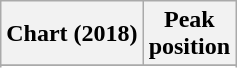<table class="wikitable sortable plainrowheaders" style="text-align:center">
<tr>
<th scope="col">Chart (2018)</th>
<th scope="col">Peak<br> position</th>
</tr>
<tr>
</tr>
<tr>
</tr>
<tr>
</tr>
<tr>
</tr>
</table>
